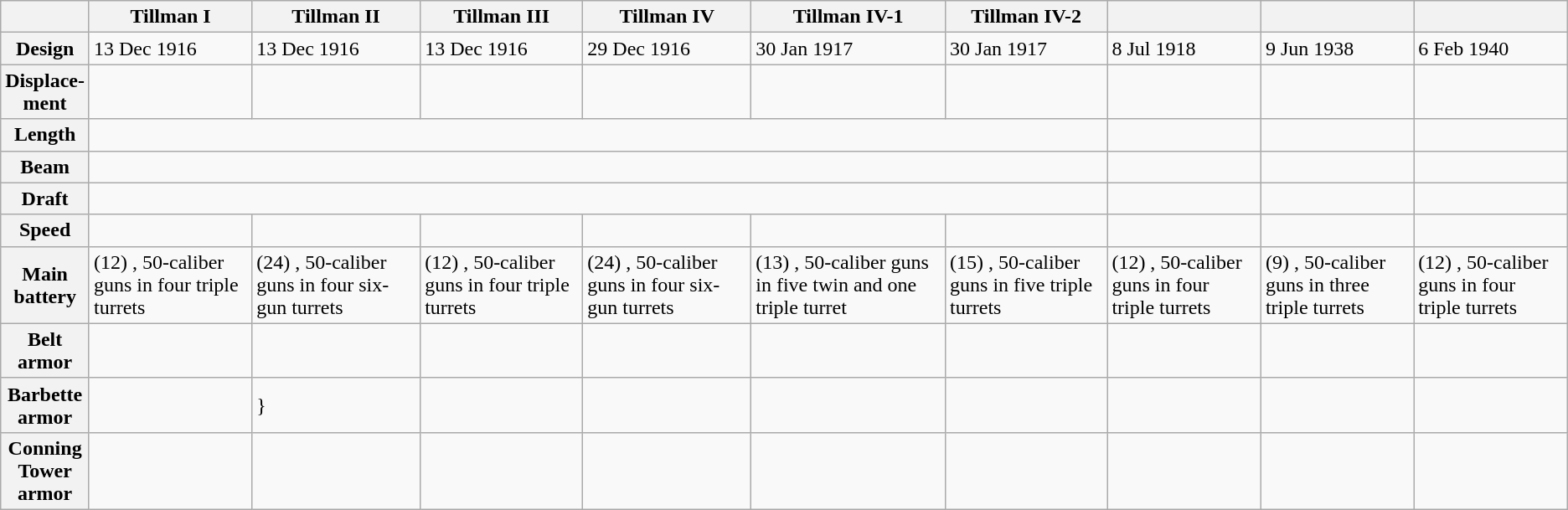<table class="wikitable">
<tr>
<th></th>
<th>Tillman I</th>
<th>Tillman II</th>
<th>Tillman III</th>
<th>Tillman IV</th>
<th>Tillman IV-1</th>
<th>Tillman IV-2</th>
<th></th>
<th></th>
<th></th>
</tr>
<tr>
<th>Design</th>
<td>13 Dec 1916</td>
<td>13 Dec 1916</td>
<td>13 Dec 1916</td>
<td>29 Dec 1916</td>
<td>30 Jan 1917</td>
<td>30 Jan 1917</td>
<td>8 Jul 1918</td>
<td>9 Jun 1938</td>
<td>6 Feb 1940</td>
</tr>
<tr>
<th>Displace-<br>ment</th>
<td></td>
<td></td>
<td></td>
<td></td>
<td></td>
<td></td>
<td></td>
<td></td>
<td></td>
</tr>
<tr>
<th>Length</th>
<td colspan="6" align="center"></td>
<td></td>
<td></td>
<td></td>
</tr>
<tr>
<th>Beam</th>
<td colspan="6" align="center"></td>
<td></td>
<td></td>
<td></td>
</tr>
<tr>
<th>Draft</th>
<td colspan="6" align="center"></td>
<td></td>
<td></td>
<td></td>
</tr>
<tr>
<th>Speed</th>
<td></td>
<td></td>
<td></td>
<td></td>
<td></td>
<td></td>
<td></td>
<td></td>
<td></td>
</tr>
<tr>
<th>Main<br>battery</th>
<td>(12) , 50-caliber guns in four triple turrets</td>
<td>(24) , 50-caliber guns in four six-gun turrets</td>
<td>(12) , 50-caliber guns in four triple turrets</td>
<td>(24) , 50-caliber guns in four six-gun turrets</td>
<td>(13) , 50-caliber guns in five twin and one triple turret</td>
<td>(15) , 50-caliber guns in five triple turrets</td>
<td>(12) , 50-caliber guns in four triple turrets</td>
<td>(9) , 50-caliber guns in three triple turrets</td>
<td>(12) , 50-caliber guns in four triple turrets</td>
</tr>
<tr>
<th>Belt<br>armor</th>
<td></td>
<td></td>
<td></td>
<td></td>
<td></td>
<td></td>
<td></td>
<td></td>
<td></td>
</tr>
<tr>
<th>Barbette<br>armor</th>
<td></td>
<td>}</td>
<td></td>
<td></td>
<td></td>
<td></td>
<td></td>
<td></td>
<td></td>
</tr>
<tr>
<th>Conning<br>Tower<br>armor</th>
<td></td>
<td></td>
<td></td>
<td></td>
<td></td>
<td></td>
<td></td>
<td></td>
<td></td>
</tr>
</table>
